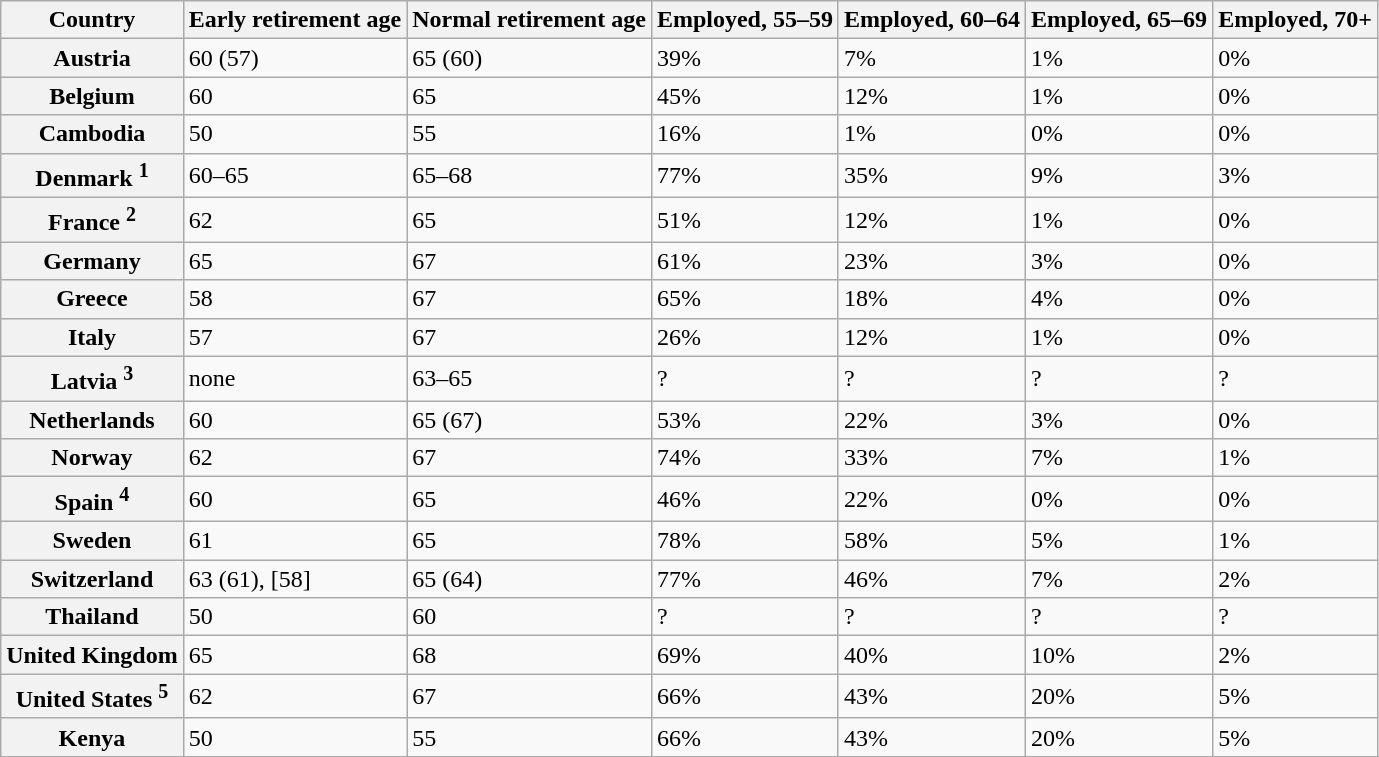<table class="wikitable sortable">
<tr>
<th>Country</th>
<th>Early retirement age</th>
<th>Normal retirement age</th>
<th>Employed, 55–59</th>
<th>Employed, 60–64</th>
<th>Employed, 65–69</th>
<th>Employed, 70+</th>
</tr>
<tr>
<th>Austria</th>
<td>60 (57)</td>
<td>65 (60)</td>
<td>39%</td>
<td>7%</td>
<td>1%</td>
<td>0%</td>
</tr>
<tr>
<th>Belgium</th>
<td>60</td>
<td>65</td>
<td>45%</td>
<td>12%</td>
<td>1%</td>
<td>0%</td>
</tr>
<tr>
<th>Cambodia</th>
<td>50</td>
<td>55</td>
<td>16%</td>
<td>1%</td>
<td>0%</td>
<td>0%</td>
</tr>
<tr>
<th>Denmark <sup>1</sup></th>
<td>60–65</td>
<td>65–68</td>
<td>77%</td>
<td>35%</td>
<td>9%</td>
<td>3%</td>
</tr>
<tr>
<th>France <sup>2</sup></th>
<td>62</td>
<td>65</td>
<td>51%</td>
<td>12%</td>
<td>1%</td>
<td>0%</td>
</tr>
<tr>
<th>Germany</th>
<td>65</td>
<td>67</td>
<td>61%</td>
<td>23%</td>
<td>3%</td>
<td>0%</td>
</tr>
<tr>
<th>Greece</th>
<td>58</td>
<td>67</td>
<td>65%</td>
<td>18%</td>
<td>4%</td>
<td>0%</td>
</tr>
<tr>
<th>Italy</th>
<td>57</td>
<td>67</td>
<td>26%</td>
<td>12%</td>
<td>1%</td>
<td>0%</td>
</tr>
<tr>
<th>Latvia <sup>3</sup></th>
<td>none</td>
<td>63–65</td>
<td>?</td>
<td>?</td>
<td>?</td>
<td>?</td>
</tr>
<tr>
<th>Netherlands</th>
<td>60</td>
<td>65 (67)</td>
<td>53%</td>
<td>22%</td>
<td>3%</td>
<td>0%</td>
</tr>
<tr>
<th>Norway</th>
<td>62</td>
<td>67</td>
<td>74%</td>
<td>33%</td>
<td>7%</td>
<td>1%</td>
</tr>
<tr>
<th>Spain <sup>4</sup></th>
<td>60</td>
<td>65</td>
<td>46%</td>
<td>22%</td>
<td>0%</td>
<td>0%</td>
</tr>
<tr>
<th>Sweden</th>
<td>61</td>
<td>65</td>
<td>78%</td>
<td>58%</td>
<td>5%</td>
<td>1%</td>
</tr>
<tr>
<th>Switzerland</th>
<td>63 (61), [58]</td>
<td>65 (64)</td>
<td>77%</td>
<td>46%</td>
<td>7%</td>
<td>2%</td>
</tr>
<tr>
<th>Thailand</th>
<td>50</td>
<td>60</td>
<td>?</td>
<td>?</td>
<td>?</td>
<td>?</td>
</tr>
<tr>
<th>United Kingdom</th>
<td>65</td>
<td>68</td>
<td>69%</td>
<td>40%</td>
<td>10%</td>
<td>2%</td>
</tr>
<tr>
<th>United States <sup>5</sup></th>
<td>62</td>
<td>67</td>
<td>66%</td>
<td>43%</td>
<td>20%</td>
<td>5%</td>
</tr>
<tr>
<th>Kenya</th>
<td>50</td>
<td>55</td>
<td>66%</td>
<td>43%</td>
<td>20%</td>
<td>5%</td>
</tr>
</table>
